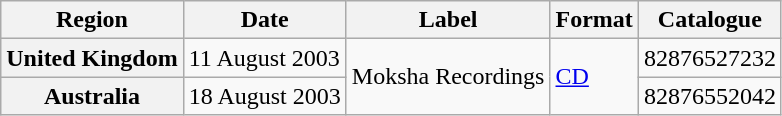<table class="wikitable plainrowheaders">
<tr>
<th>Region</th>
<th>Date</th>
<th>Label</th>
<th>Format</th>
<th>Catalogue</th>
</tr>
<tr>
<th scope="row">United Kingdom</th>
<td>11 August 2003</td>
<td rowspan="2">Moksha Recordings</td>
<td rowspan="2"><a href='#'>CD</a></td>
<td>82876527232</td>
</tr>
<tr>
<th scope="row">Australia</th>
<td>18 August 2003</td>
<td>82876552042</td>
</tr>
</table>
